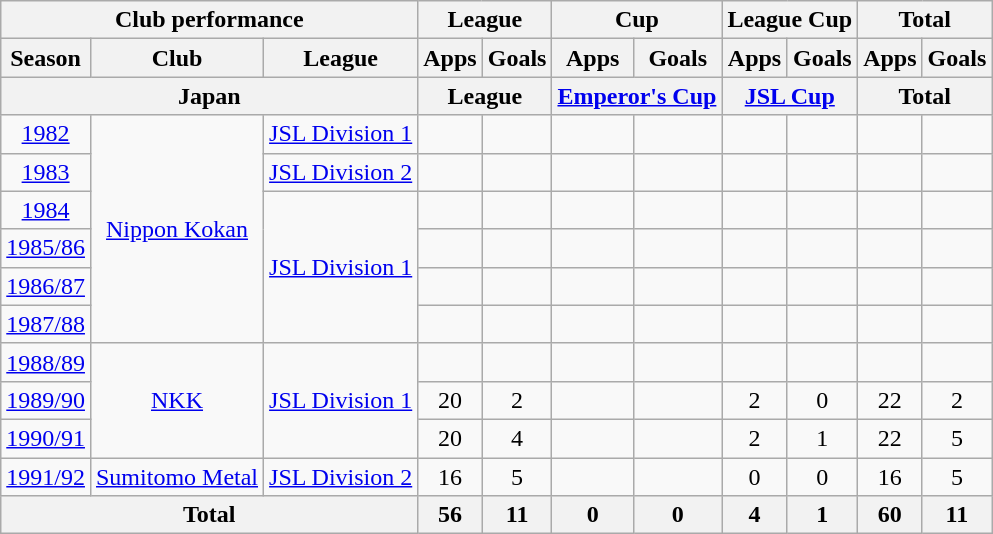<table class="wikitable" style="text-align:center;">
<tr>
<th colspan=3>Club performance</th>
<th colspan=2>League</th>
<th colspan=2>Cup</th>
<th colspan=2>League Cup</th>
<th colspan=2>Total</th>
</tr>
<tr>
<th>Season</th>
<th>Club</th>
<th>League</th>
<th>Apps</th>
<th>Goals</th>
<th>Apps</th>
<th>Goals</th>
<th>Apps</th>
<th>Goals</th>
<th>Apps</th>
<th>Goals</th>
</tr>
<tr>
<th colspan=3>Japan</th>
<th colspan=2>League</th>
<th colspan=2><a href='#'>Emperor's Cup</a></th>
<th colspan=2><a href='#'>JSL Cup</a></th>
<th colspan=2>Total</th>
</tr>
<tr>
<td><a href='#'>1982</a></td>
<td rowspan="6"><a href='#'>Nippon Kokan</a></td>
<td><a href='#'>JSL Division 1</a></td>
<td></td>
<td></td>
<td></td>
<td></td>
<td></td>
<td></td>
<td></td>
<td></td>
</tr>
<tr>
<td><a href='#'>1983</a></td>
<td><a href='#'>JSL Division 2</a></td>
<td></td>
<td></td>
<td></td>
<td></td>
<td></td>
<td></td>
<td></td>
<td></td>
</tr>
<tr>
<td><a href='#'>1984</a></td>
<td rowspan="4"><a href='#'>JSL Division 1</a></td>
<td></td>
<td></td>
<td></td>
<td></td>
<td></td>
<td></td>
<td></td>
<td></td>
</tr>
<tr>
<td><a href='#'>1985/86</a></td>
<td></td>
<td></td>
<td></td>
<td></td>
<td></td>
<td></td>
<td></td>
<td></td>
</tr>
<tr>
<td><a href='#'>1986/87</a></td>
<td></td>
<td></td>
<td></td>
<td></td>
<td></td>
<td></td>
<td></td>
<td></td>
</tr>
<tr>
<td><a href='#'>1987/88</a></td>
<td></td>
<td></td>
<td></td>
<td></td>
<td></td>
<td></td>
<td></td>
<td></td>
</tr>
<tr>
<td><a href='#'>1988/89</a></td>
<td rowspan="3"><a href='#'>NKK</a></td>
<td rowspan="3"><a href='#'>JSL Division 1</a></td>
<td></td>
<td></td>
<td></td>
<td></td>
<td></td>
<td></td>
<td></td>
<td></td>
</tr>
<tr>
<td><a href='#'>1989/90</a></td>
<td>20</td>
<td>2</td>
<td></td>
<td></td>
<td>2</td>
<td>0</td>
<td>22</td>
<td>2</td>
</tr>
<tr>
<td><a href='#'>1990/91</a></td>
<td>20</td>
<td>4</td>
<td></td>
<td></td>
<td>2</td>
<td>1</td>
<td>22</td>
<td>5</td>
</tr>
<tr>
<td><a href='#'>1991/92</a></td>
<td><a href='#'>Sumitomo Metal</a></td>
<td><a href='#'>JSL Division 2</a></td>
<td>16</td>
<td>5</td>
<td></td>
<td></td>
<td>0</td>
<td>0</td>
<td>16</td>
<td>5</td>
</tr>
<tr>
<th colspan=3>Total</th>
<th>56</th>
<th>11</th>
<th>0</th>
<th>0</th>
<th>4</th>
<th>1</th>
<th>60</th>
<th>11</th>
</tr>
</table>
